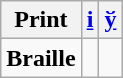<table class="wikitable" style="text-align:center">
<tr>
<th><strong>Print</strong></th>
<th><a href='#'>і</a></th>
<th><a href='#'>ў</a></th>
</tr>
<tr>
<td><strong>Braille</strong></td>
<td></td>
<td></td>
</tr>
</table>
